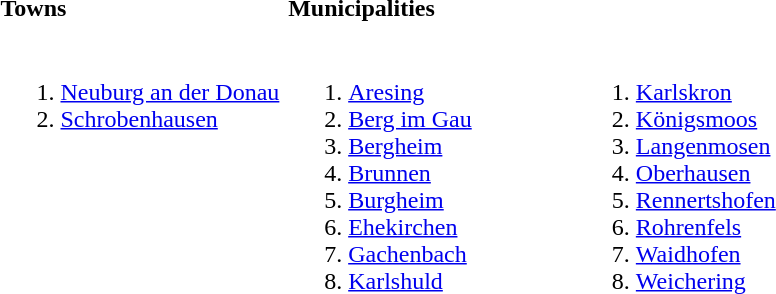<table>
<tr>
<th align=left width=33%>Towns</th>
<th align=left width=33%>Municipalities</th>
<th align=left width=33%></th>
</tr>
<tr valign=top>
<td><br><ol><li><a href='#'>Neuburg an der Donau</a></li><li><a href='#'>Schrobenhausen</a></li></ol></td>
<td><br><ol><li><a href='#'>Aresing</a></li><li><a href='#'>Berg im Gau</a></li><li><a href='#'>Bergheim</a></li><li><a href='#'>Brunnen</a></li><li><a href='#'>Burgheim</a></li><li><a href='#'>Ehekirchen</a></li><li><a href='#'>Gachenbach</a></li><li><a href='#'>Karlshuld</a></li></ol></td>
<td><br><ol>
<li><a href='#'>Karlskron</a>
<li><a href='#'>Königsmoos</a>
<li><a href='#'>Langenmosen</a>
<li><a href='#'>Oberhausen</a>
<li><a href='#'>Rennertshofen</a>
<li><a href='#'>Rohrenfels</a>
<li><a href='#'>Waidhofen</a>
<li><a href='#'>Weichering</a>
</ol></td>
</tr>
</table>
